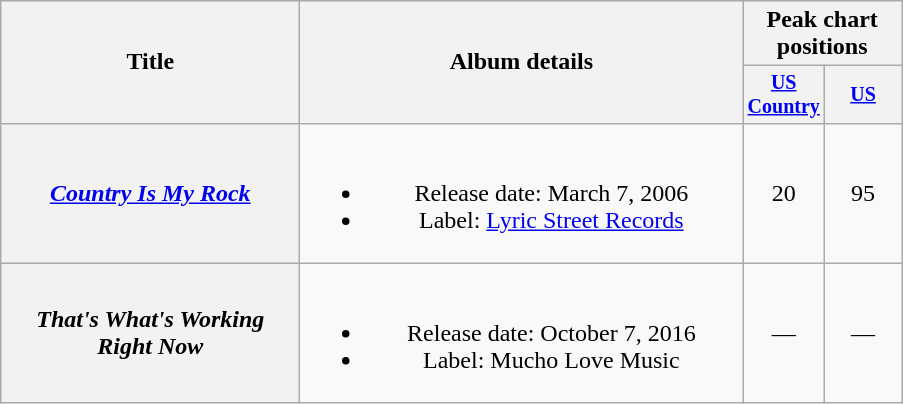<table class="wikitable plainrowheaders" style="text-align:center;">
<tr>
<th rowspan="2" style="width:12em;">Title</th>
<th rowspan="2" style="width:18em;">Album details</th>
<th colspan="2">Peak chart<br>positions</th>
</tr>
<tr style="font-size:smaller;">
<th width="45"><a href='#'>US Country</a><br></th>
<th width="45"><a href='#'>US</a><br></th>
</tr>
<tr>
<th scope="row"><em><a href='#'>Country Is My Rock</a></em></th>
<td><br><ul><li>Release date: March 7, 2006</li><li>Label: <a href='#'>Lyric Street Records</a></li></ul></td>
<td>20</td>
<td>95</td>
</tr>
<tr>
<th scope="row"><em>That's What's Working Right Now</em></th>
<td><br><ul><li>Release date: October 7, 2016</li><li>Label: Mucho Love Music</li></ul></td>
<td>—</td>
<td>—</td>
</tr>
</table>
